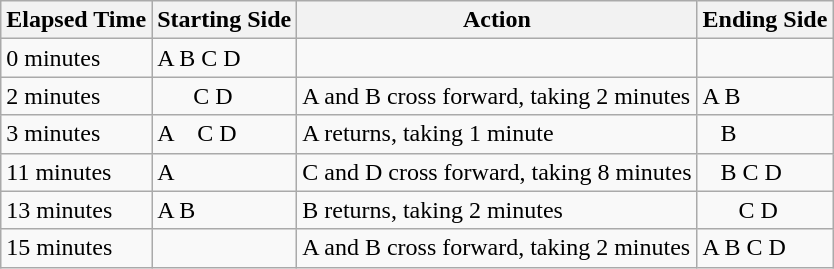<table class="wikitable">
<tr>
<th>Elapsed Time</th>
<th>Starting Side</th>
<th>Action</th>
<th>Ending Side</th>
</tr>
<tr>
<td>0 minutes</td>
<td>A B C D</td>
<td></td>
<td></td>
</tr>
<tr>
<td>2 minutes</td>
<td>      C D</td>
<td>A and B cross forward, taking 2 minutes</td>
<td>A B</td>
</tr>
<tr>
<td>3 minutes</td>
<td>A    C D</td>
<td>A returns, taking 1 minute</td>
<td>   B</td>
</tr>
<tr>
<td>11 minutes</td>
<td>A</td>
<td>C and D cross forward, taking 8 minutes</td>
<td>   B C D</td>
</tr>
<tr>
<td>13 minutes</td>
<td>A B</td>
<td>B returns, taking 2 minutes</td>
<td>      C D</td>
</tr>
<tr>
<td>15 minutes</td>
<td></td>
<td>A and B cross forward, taking 2 minutes</td>
<td>A B C D</td>
</tr>
</table>
